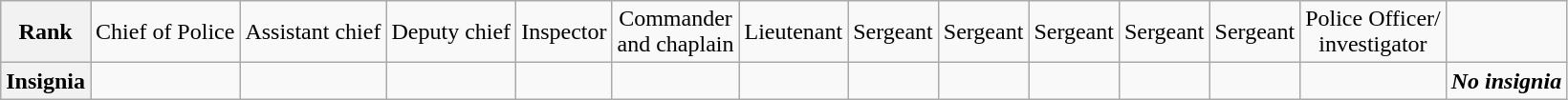<table class="wikitable">
<tr style="text-align:center;">
<th>Rank</th>
<td>Chief of Police</td>
<td>Assistant chief</td>
<td>Deputy chief</td>
<td>Inspector</td>
<td>Commander<br>and chaplain</td>
<td>Lieutenant</td>
<td>Sergeant<br></td>
<td>Sergeant<br></td>
<td>Sergeant<br></td>
<td>Sergeant<br></td>
<td>Sergeant</td>
<td>Police Officer/<br>investigator</td>
</tr>
<tr style="text-align:center;">
<th>Insignia</th>
<td></td>
<td></td>
<td></td>
<td></td>
<td></td>
<td></td>
<td></td>
<td></td>
<td></td>
<td></td>
<td></td>
<td></td>
<td><strong><em>No insignia</em></strong></td>
</tr>
</table>
